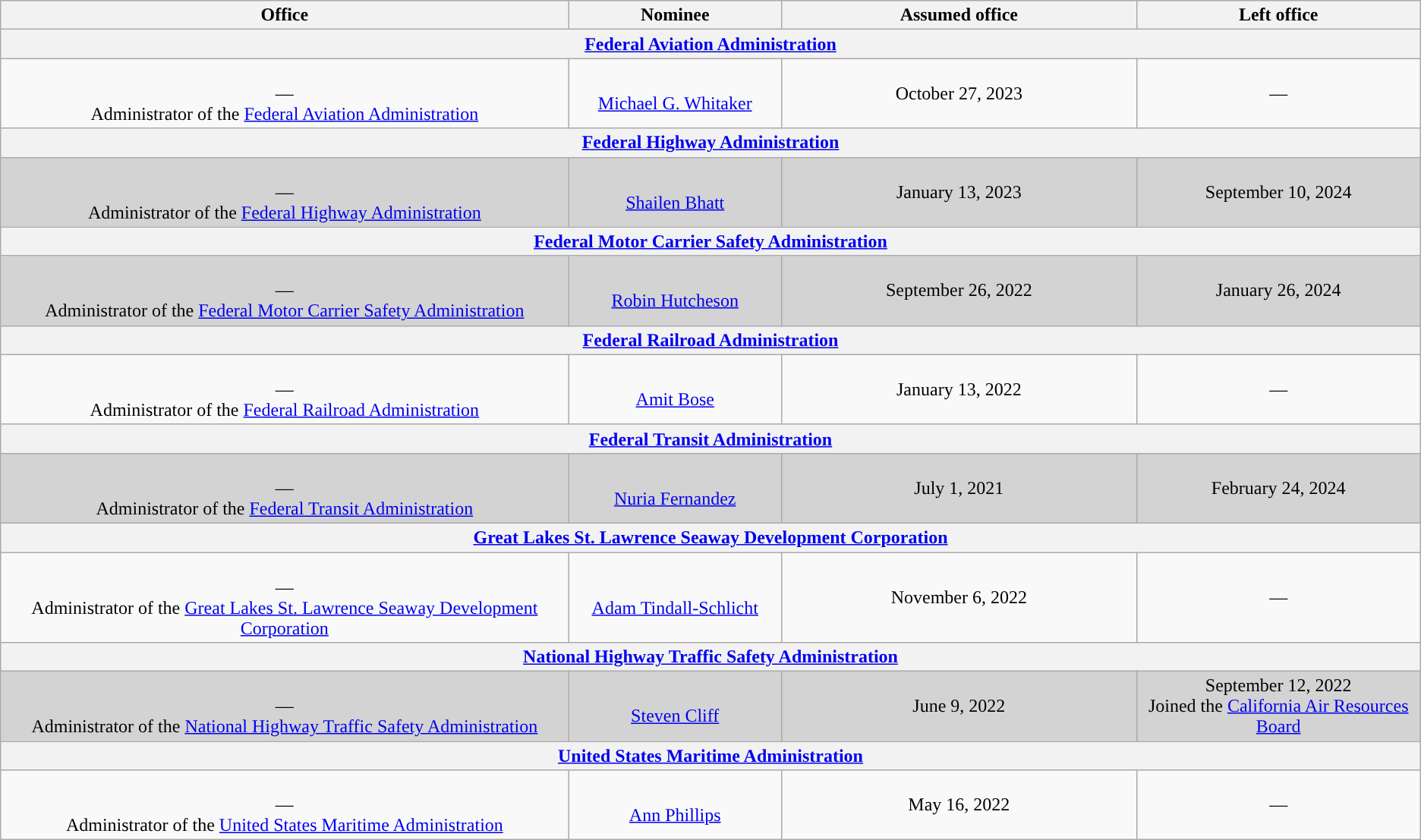<table class="wikitable sortable" style="text-align:center">
<tr>
<th style="width:40%;">Office</th>
<th style="width:15%;">Nominee</th>
<th style="width:25%;" data-sort-type="date">Assumed office</th>
<th style="width:20%;" data-sort-type="date">Left office</th>
</tr>
<tr>
<th colspan=4><a href='#'>Federal Aviation Administration</a></th>
</tr>
<tr>
<td><br>—<br>Administrator of the <a href='#'>Federal Aviation Administration</a></td>
<td><br><a href='#'>Michael G. Whitaker</a></td>
<td>October 27, 2023<br></td>
<td>—</td>
</tr>
<tr>
<th colspan=4><a href='#'>Federal Highway Administration</a></th>
</tr>
<tr style="background:lightgray">
<td><br>—<br>Administrator of the <a href='#'>Federal Highway Administration</a></td>
<td><br><a href='#'>Shailen Bhatt</a></td>
<td>January 13, 2023<br></td>
<td>September 10, 2024</td>
</tr>
<tr>
<th colspan=4><a href='#'>Federal Motor Carrier Safety Administration</a></th>
</tr>
<tr style="background:lightgray">
<td><br>—<br>Administrator of the <a href='#'>Federal Motor Carrier Safety Administration</a></td>
<td><br><a href='#'>Robin Hutcheson</a></td>
<td>September 26, 2022<br></td>
<td>January 26, 2024</td>
</tr>
<tr>
<th colspan=4><a href='#'>Federal Railroad Administration</a></th>
</tr>
<tr>
<td><br>—<br>Administrator of the <a href='#'>Federal Railroad Administration</a></td>
<td><br><a href='#'>Amit Bose</a></td>
<td>January 13, 2022<br></td>
<td>—</td>
</tr>
<tr>
<th colspan=4><a href='#'>Federal Transit Administration</a></th>
</tr>
<tr style="background:lightgray">
<td><br>—<br>Administrator of the <a href='#'>Federal Transit Administration</a></td>
<td><br><a href='#'>Nuria Fernandez</a></td>
<td>July 1, 2021<br></td>
<td>February 24, 2024</td>
</tr>
<tr>
<th colspan=4><a href='#'>Great Lakes St. Lawrence Seaway Development Corporation</a></th>
</tr>
<tr>
<td><br>—<br>Administrator of the <a href='#'>Great Lakes St. Lawrence Seaway Development Corporation</a></td>
<td><br><a href='#'>Adam Tindall-Schlicht</a></td>
<td>November 6, 2022</td>
<td>—</td>
</tr>
<tr>
<th colspan=4><a href='#'>National Highway Traffic Safety Administration</a></th>
</tr>
<tr style="background:lightgray;">
<td><br>—<br>Administrator of the <a href='#'>National Highway Traffic Safety Administration</a></td>
<td><br><a href='#'>Steven Cliff</a></td>
<td>June 9, 2022<br></td>
<td>September 12, 2022<br>Joined the <a href='#'>California Air Resources Board</a></td>
</tr>
<tr>
<th colspan=4><a href='#'>United States Maritime Administration</a></th>
</tr>
<tr>
<td><br>—<br>Administrator of the <a href='#'>United States Maritime Administration</a></td>
<td><br><a href='#'>Ann Phillips</a></td>
<td>May 16, 2022<br></td>
<td>—</td>
</tr>
</table>
